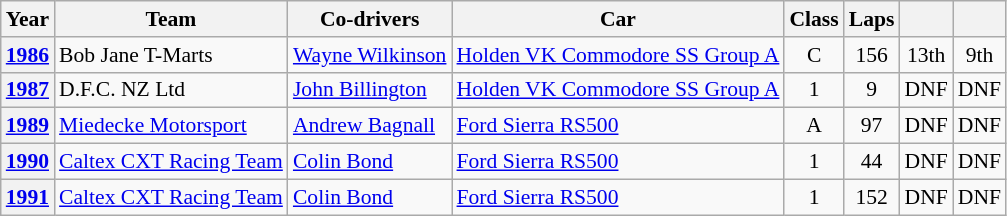<table class="wikitable" style="text-align:center; font-size:90%">
<tr>
<th>Year</th>
<th>Team</th>
<th>Co-drivers</th>
<th>Car</th>
<th>Class</th>
<th>Laps</th>
<th></th>
<th></th>
</tr>
<tr>
<th><a href='#'>1986</a></th>
<td align="left"> Bob Jane T-Marts</td>
<td align="left"> <a href='#'>Wayne Wilkinson</a></td>
<td align="left"><a href='#'>Holden VK Commodore SS Group A</a></td>
<td>C</td>
<td>156</td>
<td>13th</td>
<td>9th</td>
</tr>
<tr>
<th><a href='#'>1987</a></th>
<td align="left"> D.F.C. NZ Ltd</td>
<td align="left"> <a href='#'>John Billington</a></td>
<td align="left"><a href='#'>Holden VK Commodore SS Group A</a></td>
<td>1</td>
<td>9</td>
<td>DNF</td>
<td>DNF</td>
</tr>
<tr>
<th><a href='#'>1989</a></th>
<td align="left"> <a href='#'>Miedecke Motorsport</a></td>
<td align="left"> <a href='#'>Andrew Bagnall</a></td>
<td align="left"><a href='#'>Ford Sierra RS500</a></td>
<td>A</td>
<td>97</td>
<td>DNF</td>
<td>DNF</td>
</tr>
<tr>
<th><a href='#'>1990</a></th>
<td align="left"> <a href='#'>Caltex CXT Racing Team</a></td>
<td align="left"> <a href='#'>Colin Bond</a></td>
<td align="left"><a href='#'>Ford Sierra RS500</a></td>
<td>1</td>
<td>44</td>
<td>DNF</td>
<td>DNF</td>
</tr>
<tr>
<th><a href='#'>1991</a></th>
<td align="left"> <a href='#'>Caltex CXT Racing Team</a></td>
<td align="left"> <a href='#'>Colin Bond</a></td>
<td align="left"><a href='#'>Ford Sierra RS500</a></td>
<td>1</td>
<td>152</td>
<td>DNF</td>
<td>DNF</td>
</tr>
</table>
